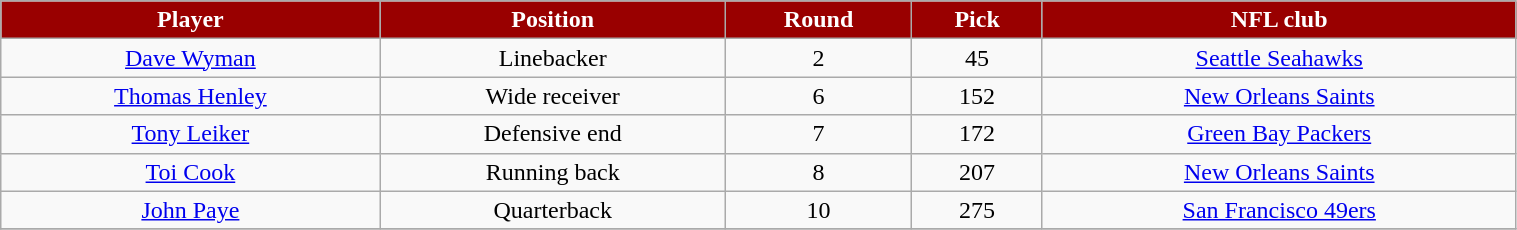<table class="wikitable" width="80%">
<tr align="center"  style="background: #990000;color:#FFFFFF;">
<td><strong>Player</strong></td>
<td><strong>Position</strong></td>
<td><strong>Round</strong></td>
<td><strong>Pick</strong></td>
<td><strong>NFL club</strong></td>
</tr>
<tr align="center" bgcolor="">
<td><a href='#'>Dave Wyman</a></td>
<td>Linebacker</td>
<td>2</td>
<td>45</td>
<td><a href='#'>Seattle Seahawks</a></td>
</tr>
<tr align="center" bgcolor="">
<td><a href='#'>Thomas Henley</a></td>
<td>Wide receiver</td>
<td>6</td>
<td>152</td>
<td><a href='#'>New Orleans Saints</a></td>
</tr>
<tr align="center" bgcolor="">
<td><a href='#'>Tony Leiker</a></td>
<td>Defensive end</td>
<td>7</td>
<td>172</td>
<td><a href='#'>Green Bay Packers</a></td>
</tr>
<tr align="center" bgcolor="">
<td><a href='#'>Toi Cook</a></td>
<td>Running back</td>
<td>8</td>
<td>207</td>
<td><a href='#'>New Orleans Saints</a></td>
</tr>
<tr align="center" bgcolor="">
<td><a href='#'>John Paye</a></td>
<td>Quarterback</td>
<td>10</td>
<td>275</td>
<td><a href='#'>San Francisco 49ers</a></td>
</tr>
<tr align="center" bgcolor="">
</tr>
</table>
